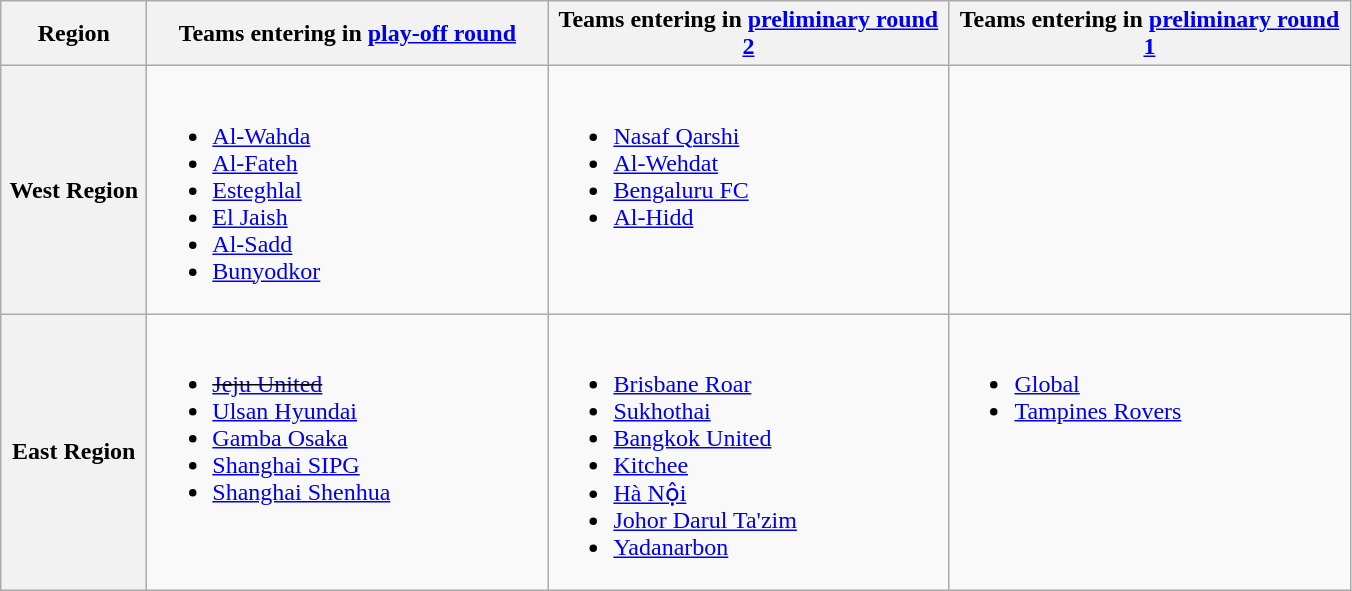<table class="wikitable">
<tr>
<th width=90>Region</th>
<th width=260>Teams entering in <a href='#'>play-off round</a></th>
<th width=260>Teams entering in <a href='#'>preliminary round 2</a></th>
<th width=260>Teams entering in <a href='#'>preliminary round 1</a></th>
</tr>
<tr>
<th>West Region</th>
<td valign=top><br><ul><li> <a href='#'>Al-Wahda</a></li><li> <a href='#'>Al-Fateh</a></li><li> <a href='#'>Esteghlal</a></li><li> <a href='#'>El Jaish</a></li><li> <a href='#'>Al-Sadd</a></li><li> <a href='#'>Bunyodkor</a></li></ul></td>
<td valign=top><br><ul><li> <a href='#'>Nasaf Qarshi</a></li><li> <a href='#'>Al-Wehdat</a></li><li> <a href='#'>Bengaluru FC</a></li><li> <a href='#'>Al-Hidd</a></li></ul></td>
<td valign=top></td>
</tr>
<tr>
<th>East Region</th>
<td valign=top><br><ul><li><del> <a href='#'>Jeju United</a></del></li><li> <a href='#'>Ulsan Hyundai</a></li><li> <a href='#'>Gamba Osaka</a></li><li> <a href='#'>Shanghai SIPG</a></li><li> <a href='#'>Shanghai Shenhua</a></li></ul></td>
<td valign=top><br><ul><li> <a href='#'>Brisbane Roar</a></li><li> <a href='#'>Sukhothai</a></li><li> <a href='#'>Bangkok United</a></li><li> <a href='#'>Kitchee</a></li><li> <a href='#'>Hà Nội</a></li><li> <a href='#'>Johor Darul Ta'zim</a></li><li> <a href='#'>Yadanarbon</a></li></ul></td>
<td valign=top><br><ul><li> <a href='#'>Global</a></li><li> <a href='#'>Tampines Rovers</a></li></ul></td>
</tr>
</table>
